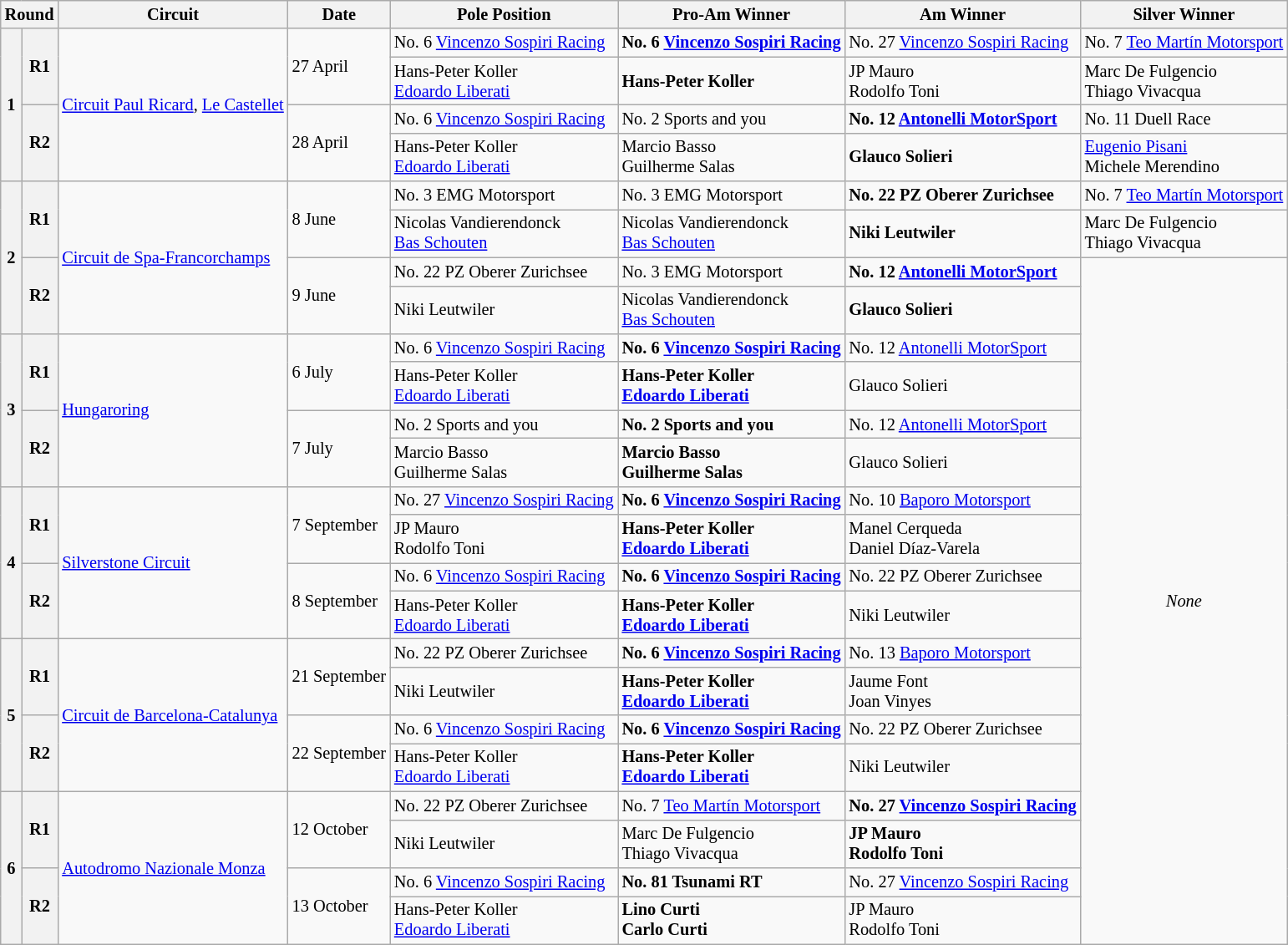<table class="wikitable" style="font-size: 85%;">
<tr>
<th colspan=2>Round</th>
<th>Circuit</th>
<th>Date</th>
<th>Pole Position</th>
<th>Pro-Am Winner</th>
<th>Am Winner</th>
<th>Silver Winner</th>
</tr>
<tr>
<th rowspan=4>1</th>
<th rowspan=2>R1</th>
<td rowspan=4> <a href='#'>Circuit Paul Ricard</a>, <a href='#'>Le Castellet</a></td>
<td rowspan=2>27 April</td>
<td> No. 6 <a href='#'>Vincenzo Sospiri Racing</a></td>
<td><strong> No. 6 <a href='#'>Vincenzo Sospiri Racing</a></strong></td>
<td> No. 27 <a href='#'>Vincenzo Sospiri Racing</a></td>
<td> No. 7 <a href='#'>Teo Martín Motorsport</a></td>
</tr>
<tr>
<td> Hans-Peter Koller<br> <a href='#'>Edoardo Liberati</a></td>
<td><strong> Hans-Peter Koller</strong></td>
<td> JP Mauro<br> Rodolfo Toni</td>
<td> Marc De Fulgencio<br> Thiago Vivacqua</td>
</tr>
<tr>
<th rowspan=2>R2</th>
<td rowspan=2>28 April</td>
<td> No. 6 <a href='#'>Vincenzo Sospiri Racing</a></td>
<td> No. 2 Sports and you</td>
<td><strong> No. 12 <a href='#'>Antonelli MotorSport</a></strong></td>
<td> No. 11 Duell Race</td>
</tr>
<tr>
<td> Hans-Peter Koller<br> <a href='#'>Edoardo Liberati</a></td>
<td> Marcio Basso<br> Guilherme Salas</td>
<td><strong> Glauco Solieri</strong></td>
<td> <a href='#'>Eugenio Pisani</a><br> Michele Merendino</td>
</tr>
<tr>
<th rowspan="4">2</th>
<th rowspan="2">R1</th>
<td rowspan="4"> <a href='#'>Circuit de Spa-Francorchamps</a></td>
<td rowspan="2">8 June</td>
<td> No. 3 EMG Motorsport</td>
<td> No. 3 EMG Motorsport</td>
<td><strong> No. 22 PZ Oberer Zurichsee</strong></td>
<td> No. 7 <a href='#'>Teo Martín Motorsport</a></td>
</tr>
<tr>
<td> Nicolas Vandierendonck<br> <a href='#'>Bas Schouten</a></td>
<td> Nicolas Vandierendonck<br> <a href='#'>Bas Schouten</a></td>
<td><strong> Niki Leutwiler</strong></td>
<td> Marc De Fulgencio<br> Thiago Vivacqua</td>
</tr>
<tr>
<th rowspan=2>R2</th>
<td rowspan=2>9 June</td>
<td> No. 22 PZ Oberer Zurichsee</td>
<td> No. 3 EMG Motorsport</td>
<td><strong> No. 12 <a href='#'>Antonelli MotorSport</a></strong></td>
<td rowspan="18" align="center"><em>None</em></td>
</tr>
<tr>
<td> Niki Leutwiler</td>
<td> Nicolas Vandierendonck<br> <a href='#'>Bas Schouten</a></td>
<td><strong> Glauco Solieri</strong></td>
</tr>
<tr>
<th rowspan=4>3</th>
<th rowspan=2>R1</th>
<td rowspan=4> <a href='#'>Hungaroring</a></td>
<td rowspan=2>6 July</td>
<td> No. 6 <a href='#'>Vincenzo Sospiri Racing</a></td>
<td><strong> No. 6 <a href='#'>Vincenzo Sospiri Racing</a></strong></td>
<td> No. 12 <a href='#'>Antonelli MotorSport</a></td>
</tr>
<tr>
<td> Hans-Peter Koller<br> <a href='#'>Edoardo Liberati</a></td>
<td><strong> Hans-Peter Koller<br> <a href='#'>Edoardo Liberati</a></strong></td>
<td> Glauco Solieri</td>
</tr>
<tr>
<th rowspan=2>R2</th>
<td rowspan=2>7 July</td>
<td> No. 2 Sports and you</td>
<td><strong> No. 2 Sports and you</strong></td>
<td> No. 12 <a href='#'>Antonelli MotorSport</a></td>
</tr>
<tr>
<td> Marcio Basso<br> Guilherme Salas</td>
<td><strong> Marcio Basso<br> Guilherme Salas</strong></td>
<td> Glauco Solieri</td>
</tr>
<tr>
<th rowspan=4>4</th>
<th rowspan=2>R1</th>
<td rowspan=4> <a href='#'>Silverstone Circuit</a></td>
<td rowspan=2>7 September</td>
<td> No. 27 <a href='#'>Vincenzo Sospiri Racing</a></td>
<td><strong> No. 6 <a href='#'>Vincenzo Sospiri Racing</a></strong></td>
<td> No. 10 <a href='#'>Baporo Motorsport</a></td>
</tr>
<tr>
<td> JP Mauro<br> Rodolfo Toni</td>
<td><strong> Hans-Peter Koller<br> <a href='#'>Edoardo Liberati</a></strong></td>
<td> Manel Cerqueda<br> Daniel Díaz-Varela</td>
</tr>
<tr>
<th rowspan=2>R2</th>
<td rowspan=2>8 September</td>
<td> No. 6 <a href='#'>Vincenzo Sospiri Racing</a></td>
<td><strong> No. 6 <a href='#'>Vincenzo Sospiri Racing</a></strong></td>
<td> No. 22 PZ Oberer Zurichsee</td>
</tr>
<tr>
<td> Hans-Peter Koller<br> <a href='#'>Edoardo Liberati</a></td>
<td><strong> Hans-Peter Koller<br> <a href='#'>Edoardo Liberati</a></strong></td>
<td> Niki Leutwiler</td>
</tr>
<tr>
<th rowspan=4>5</th>
<th rowspan=2>R1</th>
<td rowspan=4> <a href='#'>Circuit de Barcelona-Catalunya</a></td>
<td rowspan=2>21 September</td>
<td> No. 22 PZ Oberer Zurichsee</td>
<td><strong> No. 6 <a href='#'>Vincenzo Sospiri Racing</a></strong></td>
<td> No. 13 <a href='#'>Baporo Motorsport</a></td>
</tr>
<tr>
<td> Niki Leutwiler</td>
<td><strong> Hans-Peter Koller<br> <a href='#'>Edoardo Liberati</a></strong></td>
<td> Jaume Font<br> Joan Vinyes</td>
</tr>
<tr>
<th rowspan=2>R2</th>
<td rowspan=2>22 September</td>
<td> No. 6 <a href='#'>Vincenzo Sospiri Racing</a></td>
<td><strong> No. 6 <a href='#'>Vincenzo Sospiri Racing</a></strong></td>
<td> No. 22 PZ Oberer Zurichsee</td>
</tr>
<tr>
<td> Hans-Peter Koller<br> <a href='#'>Edoardo Liberati</a></td>
<td><strong> Hans-Peter Koller<br> <a href='#'>Edoardo Liberati</a></strong></td>
<td> Niki Leutwiler</td>
</tr>
<tr>
<th rowspan=4>6</th>
<th rowspan=2>R1</th>
<td rowspan=4> <a href='#'>Autodromo Nazionale Monza</a></td>
<td rowspan=2>12 October</td>
<td> No. 22 PZ Oberer Zurichsee</td>
<td> No. 7 <a href='#'>Teo Martín Motorsport</a></td>
<td><strong> No. 27 <a href='#'>Vincenzo Sospiri Racing</a></strong></td>
</tr>
<tr>
<td> Niki Leutwiler</td>
<td> Marc De Fulgencio<br> Thiago Vivacqua</td>
<td><strong> JP Mauro<br> Rodolfo Toni</strong></td>
</tr>
<tr>
<th rowspan=2>R2</th>
<td rowspan=2>13 October</td>
<td> No. 6 <a href='#'>Vincenzo Sospiri Racing</a></td>
<td><strong> No. 81 Tsunami RT</strong></td>
<td> No. 27 <a href='#'>Vincenzo Sospiri Racing</a></td>
</tr>
<tr>
<td> Hans-Peter Koller<br> <a href='#'>Edoardo Liberati</a></td>
<td><strong> Lino Curti<br> Carlo Curti</strong></td>
<td> JP Mauro<br> Rodolfo Toni</td>
</tr>
</table>
